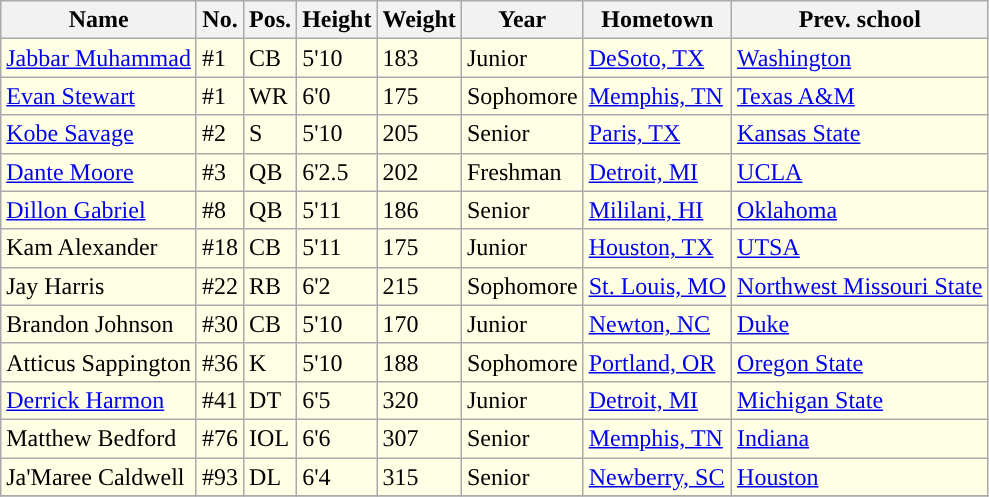<table class="wikitable sortable mw-collapsible mw-collapsed">
<tr>
<th>Name</th>
<th>No.</th>
<th>Pos.</th>
<th>Height</th>
<th>Weight</th>
<th>Year</th>
<th>Hometown</th>
<th class="unsortable">Prev. school</th>
</tr>
<tr style="background:#FFFFE6;">
<td><a href='#'>Jabbar Muhammad</a></td>
<td>#1</td>
<td>CB</td>
<td>5'10</td>
<td>183</td>
<td>Junior</td>
<td><a href='#'>DeSoto, TX</a></td>
<td><a href='#'>Washington</a></td>
</tr>
<tr style="background:#FFFFE6;">
<td><a href='#'>Evan Stewart</a></td>
<td>#1</td>
<td>WR</td>
<td>6'0</td>
<td>175</td>
<td>Sophomore</td>
<td><a href='#'>Memphis, TN</a></td>
<td><a href='#'>Texas A&M</a></td>
</tr>
<tr style="background:#FFFFE6;">
<td><a href='#'>Kobe Savage</a></td>
<td>#2</td>
<td>S</td>
<td>5'10</td>
<td>205</td>
<td>Senior</td>
<td><a href='#'>Paris, TX</a></td>
<td><a href='#'>Kansas State</a></td>
</tr>
<tr style="background:#FFFFE6;">
<td><a href='#'>Dante Moore</a></td>
<td>#3</td>
<td>QB</td>
<td>6'2.5</td>
<td>202</td>
<td>Freshman</td>
<td><a href='#'>Detroit, MI</a></td>
<td><a href='#'>UCLA</a></td>
</tr>
<tr style="background:#FFFFE6;">
<td><a href='#'>Dillon Gabriel</a></td>
<td>#8</td>
<td>QB</td>
<td>5'11</td>
<td>186</td>
<td> Senior</td>
<td><a href='#'>Mililani, HI</a></td>
<td><a href='#'>Oklahoma</a></td>
</tr>
<tr style="background:#FFFFE6;">
<td>Kam Alexander</td>
<td>#18</td>
<td>CB</td>
<td>5'11</td>
<td>175</td>
<td>Junior</td>
<td><a href='#'>Houston, TX</a></td>
<td><a href='#'>UTSA</a></td>
</tr>
<tr style="background:#FFFFE6;">
<td>Jay Harris</td>
<td>#22</td>
<td>RB</td>
<td>6'2</td>
<td>215</td>
<td>Sophomore</td>
<td><a href='#'>St. Louis, MO</a></td>
<td><a href='#'>Northwest Missouri State</a></td>
</tr>
<tr style="background:#FFFFE6;">
<td>Brandon Johnson</td>
<td>#30</td>
<td>CB</td>
<td>5'10</td>
<td>170</td>
<td>Junior</td>
<td><a href='#'>Newton, NC</a></td>
<td><a href='#'>Duke</a></td>
</tr>
<tr style="background:#FFFFE6;">
<td>Atticus Sappington</td>
<td>#36</td>
<td>K</td>
<td>5'10</td>
<td>188</td>
<td> Sophomore</td>
<td><a href='#'>Portland, OR</a></td>
<td><a href='#'>Oregon State</a></td>
</tr>
<tr style="background:#FFFFE6;">
<td><a href='#'>Derrick Harmon</a></td>
<td>#41</td>
<td>DT</td>
<td>6'5</td>
<td>320</td>
<td> Junior</td>
<td><a href='#'>Detroit, MI</a></td>
<td><a href='#'>Michigan State</a></td>
</tr>
<tr style="background:#FFFFE6;">
<td>Matthew Bedford</td>
<td>#76</td>
<td>IOL</td>
<td>6'6</td>
<td>307</td>
<td> Senior</td>
<td><a href='#'>Memphis, TN</a></td>
<td><a href='#'>Indiana</a></td>
</tr>
<tr style="background:#FFFFE6;">
<td>Ja'Maree Caldwell</td>
<td>#93</td>
<td>DL</td>
<td>6'4</td>
<td>315</td>
<td>Senior</td>
<td><a href='#'>Newberry, SC</a></td>
<td><a href='#'>Houston</a></td>
</tr>
<tr style="background:#FFFFE6;">
</tr>
</table>
